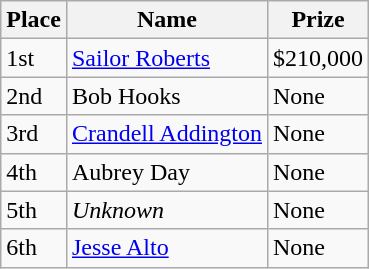<table class="wikitable">
<tr>
<th bgcolor="#FFEBAD">Place</th>
<th bgcolor="#FFEBAD">Name</th>
<th bgcolor="#FFEBAD">Prize</th>
</tr>
<tr>
<td>1st</td>
<td><a href='#'>Sailor Roberts</a></td>
<td>$210,000</td>
</tr>
<tr>
<td>2nd</td>
<td>Bob Hooks</td>
<td>None</td>
</tr>
<tr>
<td>3rd</td>
<td><a href='#'>Crandell Addington</a></td>
<td>None</td>
</tr>
<tr>
<td>4th</td>
<td>Aubrey Day</td>
<td>None</td>
</tr>
<tr>
<td>5th</td>
<td><em>Unknown</em></td>
<td>None</td>
</tr>
<tr>
<td>6th</td>
<td><a href='#'>Jesse Alto</a></td>
<td>None</td>
</tr>
</table>
